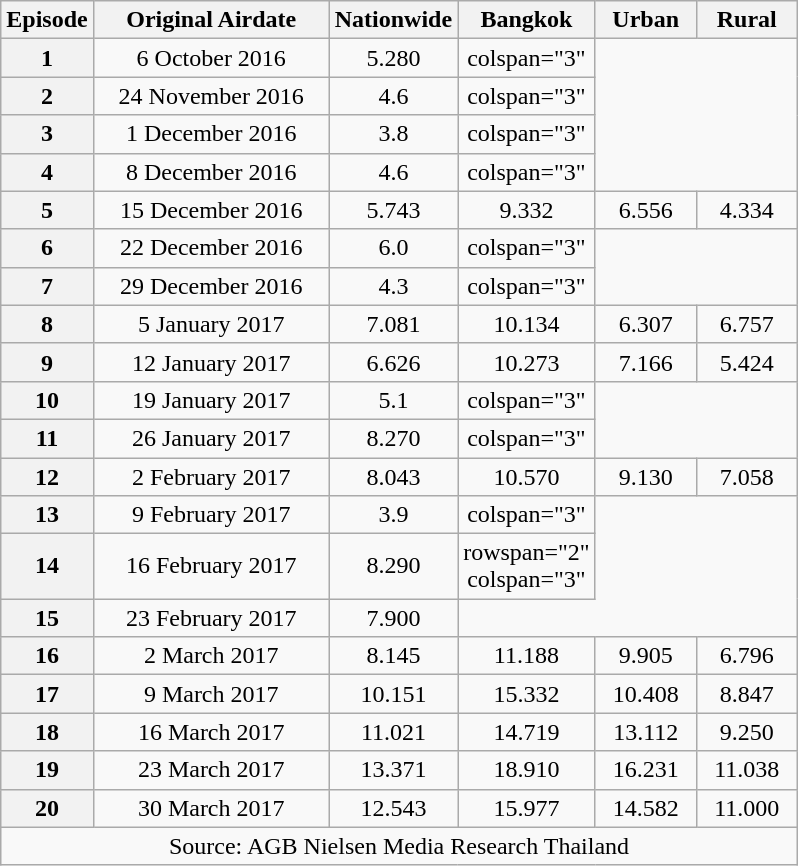<table class=wikitable style="text-align:center">
<tr>
<th width=40>Episode</th>
<th width=150>Original Airdate</th>
<th width=60>Nationwide</th>
<th width=60>Bangkok</th>
<th width=60>Urban</th>
<th width=60>Rural</th>
</tr>
<tr>
<th>1</th>
<td>6 October 2016</td>
<td>5.280</td>
<td>colspan="3"  </td>
</tr>
<tr>
<th>2</th>
<td>24 November 2016</td>
<td>4.6</td>
<td>colspan="3"  </td>
</tr>
<tr>
<th>3</th>
<td>1 December 2016</td>
<td>3.8</td>
<td>colspan="3"  </td>
</tr>
<tr>
<th>4</th>
<td>8 December 2016</td>
<td>4.6</td>
<td>colspan="3"  </td>
</tr>
<tr>
<th>5</th>
<td>15 December 2016</td>
<td>5.743</td>
<td>9.332</td>
<td>6.556</td>
<td>4.334</td>
</tr>
<tr>
<th>6</th>
<td>22 December 2016</td>
<td>6.0</td>
<td>colspan="3"  </td>
</tr>
<tr>
<th>7</th>
<td>29 December 2016</td>
<td>4.3</td>
<td>colspan="3"  </td>
</tr>
<tr>
<th>8</th>
<td>5 January 2017</td>
<td>7.081</td>
<td>10.134</td>
<td>6.307</td>
<td>6.757</td>
</tr>
<tr>
<th>9</th>
<td>12 January 2017</td>
<td>6.626</td>
<td>10.273</td>
<td>7.166</td>
<td>5.424</td>
</tr>
<tr>
<th>10</th>
<td>19 January 2017</td>
<td>5.1</td>
<td>colspan="3"  </td>
</tr>
<tr>
<th>11</th>
<td>26 January 2017</td>
<td>8.270</td>
<td>colspan="3"  </td>
</tr>
<tr>
<th>12</th>
<td>2 February 2017</td>
<td>8.043</td>
<td>10.570</td>
<td>9.130</td>
<td>7.058</td>
</tr>
<tr>
<th>13</th>
<td>9 February 2017</td>
<td>3.9</td>
<td>colspan="3"  </td>
</tr>
<tr>
<th>14</th>
<td>16 February 2017</td>
<td>8.290</td>
<td>rowspan="2" colspan="3"  </td>
</tr>
<tr>
<th>15</th>
<td>23 February 2017</td>
<td>7.900</td>
</tr>
<tr>
<th>16</th>
<td>2 March 2017</td>
<td>8.145</td>
<td>11.188</td>
<td>9.905</td>
<td>6.796</td>
</tr>
<tr>
<th>17</th>
<td>9 March 2017</td>
<td>10.151</td>
<td>15.332</td>
<td>10.408</td>
<td>8.847</td>
</tr>
<tr>
<th>18</th>
<td>16 March 2017</td>
<td>11.021</td>
<td>14.719</td>
<td>13.112</td>
<td>9.250</td>
</tr>
<tr>
<th>19</th>
<td>23 March 2017</td>
<td>13.371</td>
<td>18.910</td>
<td>16.231</td>
<td>11.038</td>
</tr>
<tr>
<th>20</th>
<td>30 March 2017</td>
<td>12.543</td>
<td>15.977</td>
<td>14.582</td>
<td>11.000</td>
</tr>
<tr>
<td colspan="6">Source: AGB Nielsen Media Research Thailand</td>
</tr>
</table>
